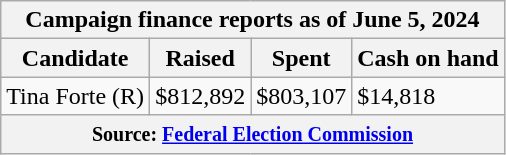<table class="wikitable sortable">
<tr>
<th colspan=4>Campaign finance reports as of June 5, 2024</th>
</tr>
<tr style="text-align:center;">
<th>Candidate</th>
<th>Raised</th>
<th>Spent</th>
<th>Cash on hand</th>
</tr>
<tr>
<td>Tina Forte (R)</td>
<td>$812,892</td>
<td>$803,107</td>
<td>$14,818</td>
</tr>
<tr>
<th colspan="4"><small>Source: <a href='#'>Federal Election Commission</a></small></th>
</tr>
</table>
